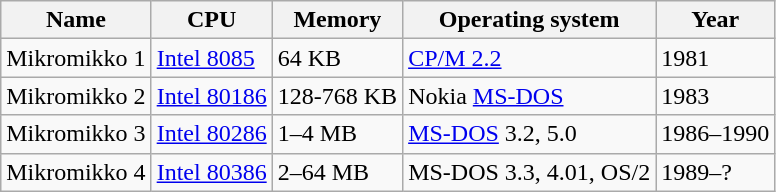<table class="wikitable sortable">
<tr>
<th>Name</th>
<th>CPU</th>
<th>Memory</th>
<th>Operating system</th>
<th>Year</th>
</tr>
<tr>
<td>Mikromikko 1</td>
<td><a href='#'>Intel 8085</a></td>
<td>64 KB</td>
<td><a href='#'>CP/M 2.2</a></td>
<td>1981</td>
</tr>
<tr>
<td>Mikromikko 2</td>
<td><a href='#'>Intel 80186</a></td>
<td>128-768 KB</td>
<td>Nokia <a href='#'>MS-DOS</a></td>
<td>1983</td>
</tr>
<tr>
<td>Mikromikko 3</td>
<td><a href='#'>Intel 80286</a></td>
<td>1–4 MB</td>
<td><a href='#'>MS-DOS</a> 3.2, 5.0</td>
<td>1986–1990</td>
</tr>
<tr>
<td>Mikromikko 4</td>
<td><a href='#'>Intel 80386</a></td>
<td>2–64 MB</td>
<td>MS-DOS 3.3, 4.01, OS/2</td>
<td>1989–?</td>
</tr>
</table>
